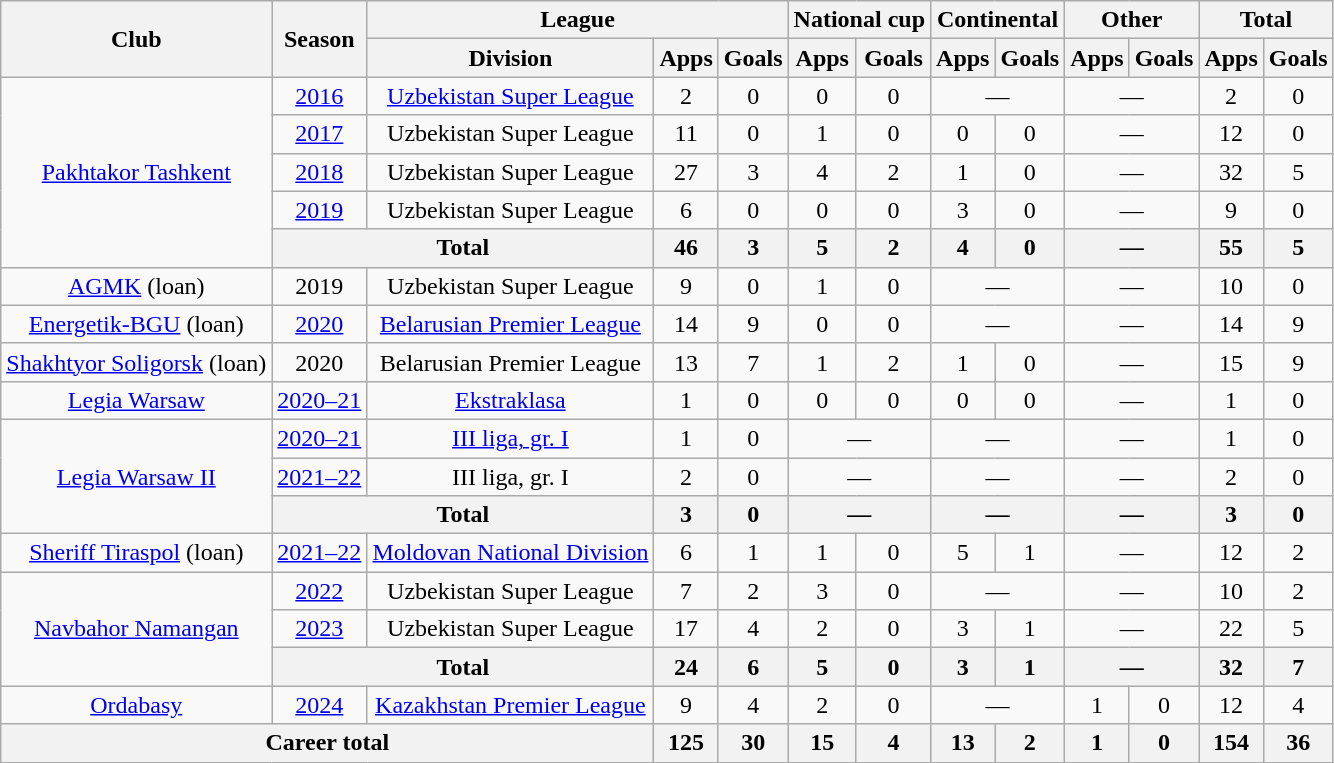<table class="wikitable" style="text-align:center">
<tr>
<th rowspan="2">Club</th>
<th rowspan="2">Season</th>
<th colspan="3">League</th>
<th colspan="2">National cup</th>
<th colspan="2">Continental</th>
<th colspan="2">Other</th>
<th colspan="2">Total</th>
</tr>
<tr>
<th>Division</th>
<th>Apps</th>
<th>Goals</th>
<th>Apps</th>
<th>Goals</th>
<th>Apps</th>
<th>Goals</th>
<th>Apps</th>
<th>Goals</th>
<th>Apps</th>
<th>Goals</th>
</tr>
<tr>
<td rowspan="5"><a href='#'>Pakhtakor Tashkent</a></td>
<td><a href='#'>2016</a></td>
<td><a href='#'>Uzbekistan Super League</a></td>
<td>2</td>
<td>0</td>
<td>0</td>
<td>0</td>
<td colspan="2">—</td>
<td colspan="2">—</td>
<td>2</td>
<td>0</td>
</tr>
<tr>
<td><a href='#'>2017</a></td>
<td>Uzbekistan Super League</td>
<td>11</td>
<td>0</td>
<td>1</td>
<td>0</td>
<td>0</td>
<td>0</td>
<td colspan="2">—</td>
<td>12</td>
<td>0</td>
</tr>
<tr>
<td><a href='#'>2018</a></td>
<td>Uzbekistan Super League</td>
<td>27</td>
<td>3</td>
<td>4</td>
<td>2</td>
<td>1</td>
<td>0</td>
<td colspan="2">—</td>
<td>32</td>
<td>5</td>
</tr>
<tr>
<td><a href='#'>2019</a></td>
<td>Uzbekistan Super League</td>
<td>6</td>
<td>0</td>
<td>0</td>
<td>0</td>
<td>3</td>
<td>0</td>
<td colspan="2">—</td>
<td>9</td>
<td>0</td>
</tr>
<tr>
<th colspan="2">Total</th>
<th>46</th>
<th>3</th>
<th>5</th>
<th>2</th>
<th>4</th>
<th>0</th>
<th colspan="2">—</th>
<th>55</th>
<th>5</th>
</tr>
<tr>
<td><a href='#'>AGMK</a> (loan)</td>
<td>2019</td>
<td>Uzbekistan Super League</td>
<td>9</td>
<td>0</td>
<td>1</td>
<td>0</td>
<td colspan="2">—</td>
<td colspan="2">—</td>
<td>10</td>
<td>0</td>
</tr>
<tr>
<td><a href='#'>Energetik-BGU</a> (loan)</td>
<td><a href='#'>2020</a></td>
<td><a href='#'>Belarusian Premier League</a></td>
<td>14</td>
<td>9</td>
<td>0</td>
<td>0</td>
<td colspan="2">—</td>
<td colspan="2">—</td>
<td>14</td>
<td>9</td>
</tr>
<tr>
<td><a href='#'>Shakhtyor Soligorsk</a> (loan)</td>
<td>2020</td>
<td>Belarusian Premier League</td>
<td>13</td>
<td>7</td>
<td>1</td>
<td>2</td>
<td>1</td>
<td>0</td>
<td colspan="2">—</td>
<td>15</td>
<td>9</td>
</tr>
<tr>
<td><a href='#'>Legia Warsaw</a></td>
<td><a href='#'>2020–21</a></td>
<td><a href='#'>Ekstraklasa</a></td>
<td>1</td>
<td>0</td>
<td>0</td>
<td>0</td>
<td>0</td>
<td>0</td>
<td colspan="2">—</td>
<td>1</td>
<td>0</td>
</tr>
<tr>
<td rowspan="3"><a href='#'>Legia Warsaw II</a></td>
<td><a href='#'>2020–21</a></td>
<td><a href='#'>III liga, gr. I</a></td>
<td>1</td>
<td>0</td>
<td colspan="2">—</td>
<td colspan="2">—</td>
<td colspan="2">—</td>
<td>1</td>
<td>0</td>
</tr>
<tr>
<td><a href='#'>2021–22</a></td>
<td>III liga, gr. I</td>
<td>2</td>
<td>0</td>
<td colspan="2">—</td>
<td colspan="2">—</td>
<td colspan="2">—</td>
<td>2</td>
<td>0</td>
</tr>
<tr>
<th colspan="2">Total</th>
<th>3</th>
<th>0</th>
<th colspan="2">—</th>
<th colspan="2">—</th>
<th colspan="2">—</th>
<th>3</th>
<th>0</th>
</tr>
<tr>
<td><a href='#'>Sheriff Tiraspol</a> (loan)</td>
<td><a href='#'>2021–22</a></td>
<td><a href='#'>Moldovan National Division</a></td>
<td>6</td>
<td>1</td>
<td>1</td>
<td>0</td>
<td>5</td>
<td>1</td>
<td colspan="2">—</td>
<td>12</td>
<td>2</td>
</tr>
<tr>
<td rowspan="3"><a href='#'>Navbahor Namangan</a></td>
<td><a href='#'>2022</a></td>
<td>Uzbekistan Super League</td>
<td>7</td>
<td>2</td>
<td>3</td>
<td>0</td>
<td colspan="2">—</td>
<td colspan="2">—</td>
<td>10</td>
<td>2</td>
</tr>
<tr>
<td><a href='#'>2023</a></td>
<td>Uzbekistan Super League</td>
<td>17</td>
<td>4</td>
<td>2</td>
<td>0</td>
<td>3</td>
<td>1</td>
<td colspan="2">—</td>
<td>22</td>
<td>5</td>
</tr>
<tr>
<th colspan="2">Total</th>
<th>24</th>
<th>6</th>
<th>5</th>
<th>0</th>
<th>3</th>
<th>1</th>
<th colspan="2">—</th>
<th>32</th>
<th>7</th>
</tr>
<tr>
<td><a href='#'>Ordabasy</a></td>
<td><a href='#'>2024</a></td>
<td><a href='#'>Kazakhstan Premier League</a></td>
<td>9</td>
<td>4</td>
<td>2</td>
<td>0</td>
<td colspan="2">—</td>
<td>1</td>
<td>0</td>
<td>12</td>
<td>4</td>
</tr>
<tr>
<th colspan="3">Career total</th>
<th>125</th>
<th>30</th>
<th>15</th>
<th>4</th>
<th>13</th>
<th>2</th>
<th>1</th>
<th>0</th>
<th>154</th>
<th>36</th>
</tr>
</table>
